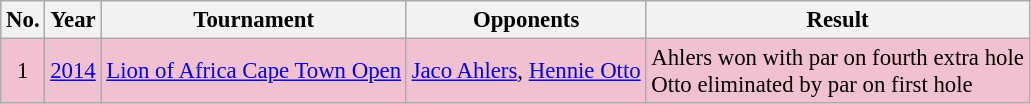<table class="wikitable" style="font-size:95%;">
<tr>
<th>No.</th>
<th>Year</th>
<th>Tournament</th>
<th>Opponents</th>
<th>Result</th>
</tr>
<tr style="background:#F2C1D1;">
<td align=center>1</td>
<td><a href='#'>2014</a></td>
<td><a href='#'>Lion of Africa Cape Town Open</a></td>
<td> <a href='#'>Jaco Ahlers</a>,  <a href='#'>Hennie Otto</a></td>
<td>Ahlers won with par on fourth extra hole<br>Otto eliminated by par on first hole</td>
</tr>
</table>
